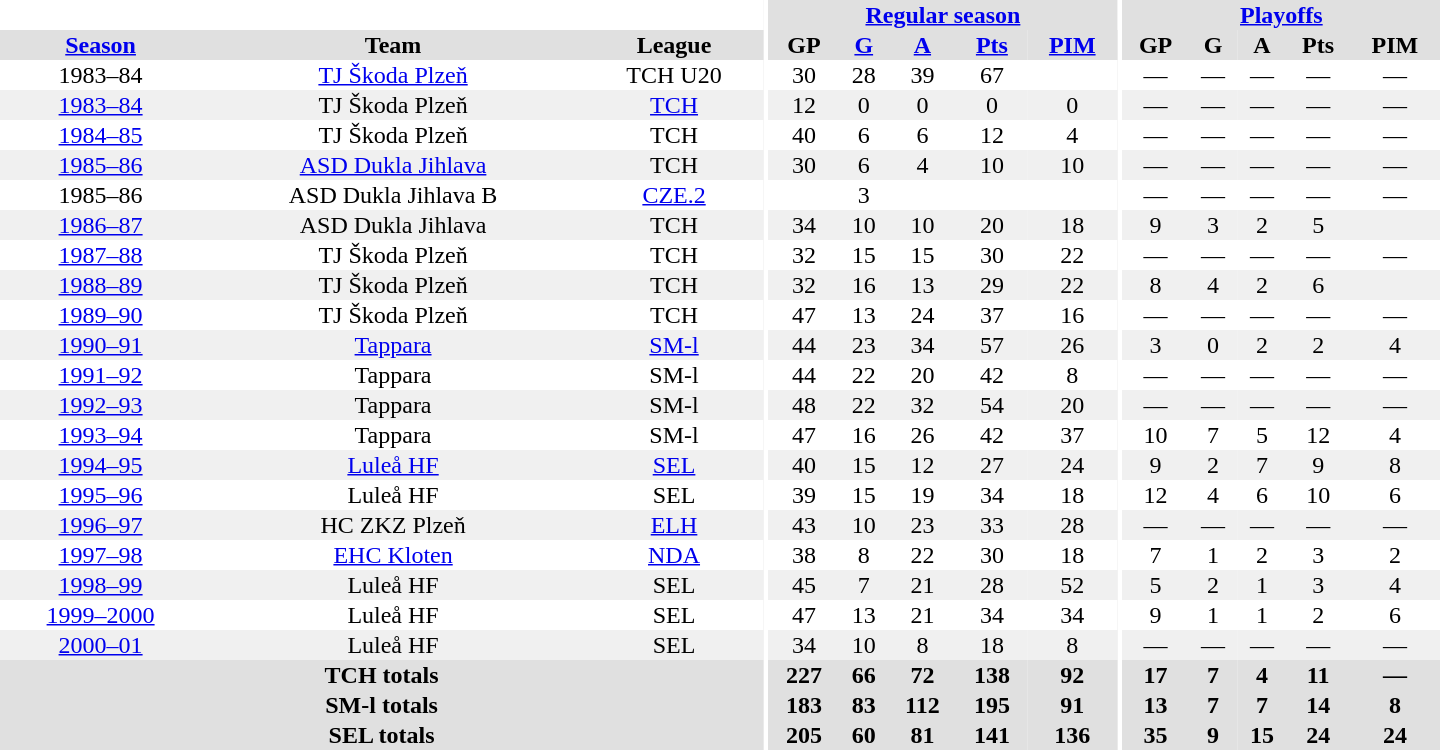<table border="0" cellpadding="1" cellspacing="0" style="text-align:center; width:60em">
<tr bgcolor="#e0e0e0">
<th colspan="3"  bgcolor="#ffffff"></th>
<th rowspan="100" bgcolor="#ffffff"></th>
<th colspan="5"><a href='#'>Regular season</a></th>
<th rowspan="100" bgcolor="#ffffff"></th>
<th colspan="5"><a href='#'>Playoffs</a></th>
</tr>
<tr bgcolor="#e0e0e0">
<th><a href='#'>Season</a></th>
<th>Team</th>
<th>League</th>
<th>GP</th>
<th><a href='#'>G</a></th>
<th><a href='#'>A</a></th>
<th><a href='#'>Pts</a></th>
<th><a href='#'>PIM</a></th>
<th>GP</th>
<th>G</th>
<th>A</th>
<th>Pts</th>
<th>PIM</th>
</tr>
<tr>
<td>1983–84</td>
<td><a href='#'>TJ Škoda Plzeň</a></td>
<td>TCH U20</td>
<td>30</td>
<td>28</td>
<td>39</td>
<td>67</td>
<td></td>
<td>—</td>
<td>—</td>
<td>—</td>
<td>—</td>
<td>—</td>
</tr>
<tr bgcolor="#f0f0f0">
<td><a href='#'>1983–84</a></td>
<td>TJ Škoda Plzeň</td>
<td><a href='#'>TCH</a></td>
<td>12</td>
<td>0</td>
<td>0</td>
<td>0</td>
<td>0</td>
<td>—</td>
<td>—</td>
<td>—</td>
<td>—</td>
<td>—</td>
</tr>
<tr>
<td><a href='#'>1984–85</a></td>
<td>TJ Škoda Plzeň</td>
<td>TCH</td>
<td>40</td>
<td>6</td>
<td>6</td>
<td>12</td>
<td>4</td>
<td>—</td>
<td>—</td>
<td>—</td>
<td>—</td>
<td>—</td>
</tr>
<tr bgcolor="#f0f0f0">
<td><a href='#'>1985–86</a></td>
<td><a href='#'>ASD Dukla Jihlava</a></td>
<td>TCH</td>
<td>30</td>
<td>6</td>
<td>4</td>
<td>10</td>
<td>10</td>
<td>—</td>
<td>—</td>
<td>—</td>
<td>—</td>
<td>—</td>
</tr>
<tr>
<td>1985–86</td>
<td>ASD Dukla Jihlava B</td>
<td><a href='#'>CZE.2</a></td>
<td></td>
<td>3</td>
<td></td>
<td></td>
<td></td>
<td>—</td>
<td>—</td>
<td>—</td>
<td>—</td>
<td>—</td>
</tr>
<tr bgcolor="#f0f0f0">
<td><a href='#'>1986–87</a></td>
<td>ASD Dukla Jihlava</td>
<td>TCH</td>
<td>34</td>
<td>10</td>
<td>10</td>
<td>20</td>
<td>18</td>
<td>9</td>
<td>3</td>
<td>2</td>
<td>5</td>
<td></td>
</tr>
<tr>
<td><a href='#'>1987–88</a></td>
<td>TJ Škoda Plzeň</td>
<td>TCH</td>
<td>32</td>
<td>15</td>
<td>15</td>
<td>30</td>
<td>22</td>
<td>—</td>
<td>—</td>
<td>—</td>
<td>—</td>
<td>—</td>
</tr>
<tr bgcolor="#f0f0f0">
<td><a href='#'>1988–89</a></td>
<td>TJ Škoda Plzeň</td>
<td>TCH</td>
<td>32</td>
<td>16</td>
<td>13</td>
<td>29</td>
<td>22</td>
<td>8</td>
<td>4</td>
<td>2</td>
<td>6</td>
<td></td>
</tr>
<tr>
<td><a href='#'>1989–90</a></td>
<td>TJ Škoda Plzeň</td>
<td>TCH</td>
<td>47</td>
<td>13</td>
<td>24</td>
<td>37</td>
<td>16</td>
<td>—</td>
<td>—</td>
<td>—</td>
<td>—</td>
<td>—</td>
</tr>
<tr bgcolor="#f0f0f0">
<td><a href='#'>1990–91</a></td>
<td><a href='#'>Tappara</a></td>
<td><a href='#'>SM-l</a></td>
<td>44</td>
<td>23</td>
<td>34</td>
<td>57</td>
<td>26</td>
<td>3</td>
<td>0</td>
<td>2</td>
<td>2</td>
<td>4</td>
</tr>
<tr>
<td><a href='#'>1991–92</a></td>
<td>Tappara</td>
<td>SM-l</td>
<td>44</td>
<td>22</td>
<td>20</td>
<td>42</td>
<td>8</td>
<td>—</td>
<td>—</td>
<td>—</td>
<td>—</td>
<td>—</td>
</tr>
<tr bgcolor="#f0f0f0">
<td><a href='#'>1992–93</a></td>
<td>Tappara</td>
<td>SM-l</td>
<td>48</td>
<td>22</td>
<td>32</td>
<td>54</td>
<td>20</td>
<td>—</td>
<td>—</td>
<td>—</td>
<td>—</td>
<td>—</td>
</tr>
<tr>
<td><a href='#'>1993–94</a></td>
<td>Tappara</td>
<td>SM-l</td>
<td>47</td>
<td>16</td>
<td>26</td>
<td>42</td>
<td>37</td>
<td>10</td>
<td>7</td>
<td>5</td>
<td>12</td>
<td>4</td>
</tr>
<tr bgcolor="#f0f0f0">
<td><a href='#'>1994–95</a></td>
<td><a href='#'>Luleå HF</a></td>
<td><a href='#'>SEL</a></td>
<td>40</td>
<td>15</td>
<td>12</td>
<td>27</td>
<td>24</td>
<td>9</td>
<td>2</td>
<td>7</td>
<td>9</td>
<td>8</td>
</tr>
<tr>
<td><a href='#'>1995–96</a></td>
<td>Luleå HF</td>
<td>SEL</td>
<td>39</td>
<td>15</td>
<td>19</td>
<td>34</td>
<td>18</td>
<td>12</td>
<td>4</td>
<td>6</td>
<td>10</td>
<td>6</td>
</tr>
<tr bgcolor="#f0f0f0">
<td><a href='#'>1996–97</a></td>
<td>HC ZKZ Plzeň</td>
<td><a href='#'>ELH</a></td>
<td>43</td>
<td>10</td>
<td>23</td>
<td>33</td>
<td>28</td>
<td>—</td>
<td>—</td>
<td>—</td>
<td>—</td>
<td>—</td>
</tr>
<tr>
<td><a href='#'>1997–98</a></td>
<td><a href='#'>EHC Kloten</a></td>
<td><a href='#'>NDA</a></td>
<td>38</td>
<td>8</td>
<td>22</td>
<td>30</td>
<td>18</td>
<td>7</td>
<td>1</td>
<td>2</td>
<td>3</td>
<td>2</td>
</tr>
<tr bgcolor="#f0f0f0">
<td><a href='#'>1998–99</a></td>
<td>Luleå HF</td>
<td>SEL</td>
<td>45</td>
<td>7</td>
<td>21</td>
<td>28</td>
<td>52</td>
<td>5</td>
<td>2</td>
<td>1</td>
<td>3</td>
<td>4</td>
</tr>
<tr>
<td><a href='#'>1999–2000</a></td>
<td>Luleå HF</td>
<td>SEL</td>
<td>47</td>
<td>13</td>
<td>21</td>
<td>34</td>
<td>34</td>
<td>9</td>
<td>1</td>
<td>1</td>
<td>2</td>
<td>6</td>
</tr>
<tr bgcolor="#f0f0f0">
<td><a href='#'>2000–01</a></td>
<td>Luleå HF</td>
<td>SEL</td>
<td>34</td>
<td>10</td>
<td>8</td>
<td>18</td>
<td>8</td>
<td>—</td>
<td>—</td>
<td>—</td>
<td>—</td>
<td>—</td>
</tr>
<tr bgcolor="#e0e0e0">
<th colspan="3">TCH totals</th>
<th>227</th>
<th>66</th>
<th>72</th>
<th>138</th>
<th>92</th>
<th>17</th>
<th>7</th>
<th>4</th>
<th>11</th>
<th>—</th>
</tr>
<tr bgcolor="#e0e0e0">
<th colspan="3">SM-l totals</th>
<th>183</th>
<th>83</th>
<th>112</th>
<th>195</th>
<th>91</th>
<th>13</th>
<th>7</th>
<th>7</th>
<th>14</th>
<th>8</th>
</tr>
<tr bgcolor="#e0e0e0">
<th colspan="3">SEL totals</th>
<th>205</th>
<th>60</th>
<th>81</th>
<th>141</th>
<th>136</th>
<th>35</th>
<th>9</th>
<th>15</th>
<th>24</th>
<th>24</th>
</tr>
</table>
